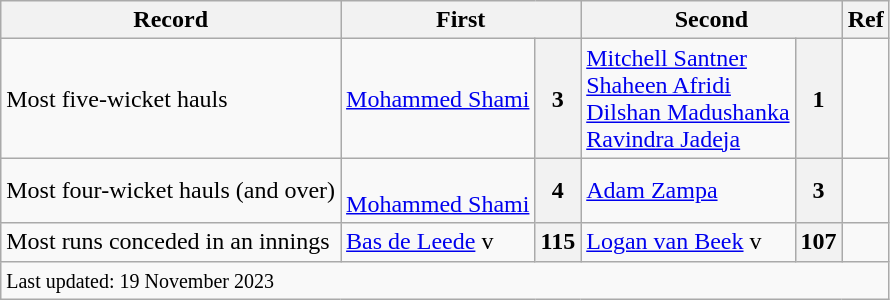<table class="wikitable">
<tr>
<th>Record</th>
<th colspan="2">First</th>
<th colspan="2">Second</th>
<th>Ref</th>
</tr>
<tr>
<td>Most five-wicket hauls</td>
<td> <a href='#'>Mohammed Shami</a></td>
<th>3</th>
<td> <a href='#'>Mitchell Santner</a> <br>  <a href='#'>Shaheen Afridi</a> <br>  <a href='#'>Dilshan Madushanka</a> <br>  <a href='#'>Ravindra Jadeja</a></td>
<th>1</th>
<td></td>
</tr>
<tr>
<td>Most four-wicket hauls (and over)</td>
<td><br> <a href='#'>Mohammed Shami</a></td>
<th>4</th>
<td> <a href='#'>Adam Zampa</a></td>
<th>3</th>
<td></td>
</tr>
<tr>
<td>Most runs conceded in an innings</td>
<td> <a href='#'>Bas de Leede</a> v </td>
<th>115</th>
<td> <a href='#'>Logan van Beek</a> v </td>
<th>107</th>
<td></td>
</tr>
<tr>
<td colspan="6"><small>Last updated: 19 November 2023</small></td>
</tr>
</table>
